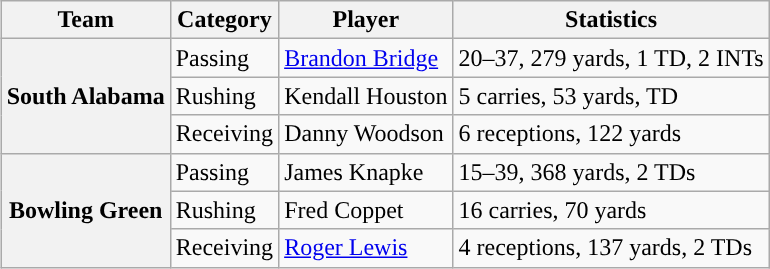<table class="wikitable" style="float:right">
<tr>
<th>Team</th>
<th>Category</th>
<th>Player</th>
<th>Statistics</th>
</tr>
<tr>
<th rowspan=3>South Alabama</th>
<td>Passing</td>
<td><a href='#'>Brandon Bridge</a></td>
<td>20–37, 279 yards, 1 TD, 2 INTs</td>
</tr>
<tr>
<td>Rushing</td>
<td>Kendall Houston</td>
<td>5 carries, 53 yards, TD</td>
</tr>
<tr>
<td>Receiving</td>
<td>Danny Woodson</td>
<td>6 receptions, 122 yards</td>
</tr>
<tr>
<th rowspan=3>Bowling Green</th>
<td>Passing</td>
<td>James Knapke</td>
<td>15–39, 368 yards, 2 TDs</td>
</tr>
<tr>
<td>Rushing</td>
<td>Fred Coppet</td>
<td>16 carries, 70 yards</td>
</tr>
<tr>
<td>Receiving</td>
<td><a href='#'>Roger Lewis</a></td>
<td>4 receptions, 137 yards, 2 TDs</td>
</tr>
</table>
